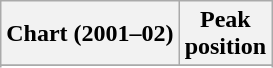<table class="wikitable">
<tr>
<th>Chart (2001–02)</th>
<th>Peak<br>position</th>
</tr>
<tr>
</tr>
<tr>
</tr>
<tr>
</tr>
<tr>
</tr>
<tr>
</tr>
<tr>
</tr>
<tr>
</tr>
<tr>
</tr>
<tr>
</tr>
<tr>
</tr>
</table>
